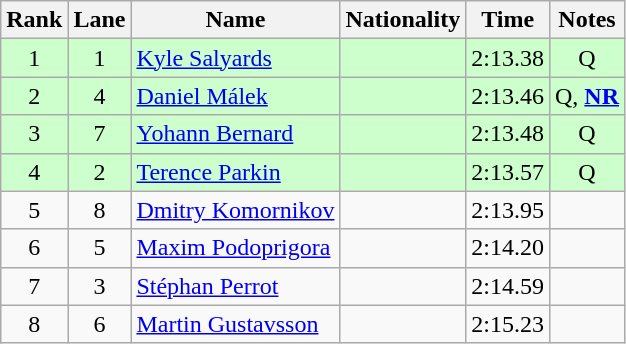<table class="wikitable sortable" style="text-align:center">
<tr>
<th>Rank</th>
<th>Lane</th>
<th>Name</th>
<th>Nationality</th>
<th>Time</th>
<th>Notes</th>
</tr>
<tr bgcolor=#ccffcc>
<td>1</td>
<td>1</td>
<td align=left><a href='#'>Kyle Salyards</a></td>
<td align=left></td>
<td>2:13.38</td>
<td>Q</td>
</tr>
<tr bgcolor=#ccffcc>
<td>2</td>
<td>4</td>
<td align=left><a href='#'>Daniel Málek</a></td>
<td align=left></td>
<td>2:13.46</td>
<td>Q, <strong><a href='#'>NR</a></strong></td>
</tr>
<tr bgcolor=#ccffcc>
<td>3</td>
<td>7</td>
<td align=left><a href='#'>Yohann Bernard</a></td>
<td align=left></td>
<td>2:13.48</td>
<td>Q</td>
</tr>
<tr bgcolor=#ccffcc>
<td>4</td>
<td>2</td>
<td align=left><a href='#'>Terence Parkin</a></td>
<td align=left></td>
<td>2:13.57</td>
<td>Q</td>
</tr>
<tr>
<td>5</td>
<td>8</td>
<td align=left><a href='#'>Dmitry Komornikov</a></td>
<td align=left></td>
<td>2:13.95</td>
<td></td>
</tr>
<tr>
<td>6</td>
<td>5</td>
<td align=left><a href='#'>Maxim Podoprigora</a></td>
<td align=left></td>
<td>2:14.20</td>
<td></td>
</tr>
<tr>
<td>7</td>
<td>3</td>
<td align=left><a href='#'>Stéphan Perrot</a></td>
<td align=left></td>
<td>2:14.59</td>
<td></td>
</tr>
<tr>
<td>8</td>
<td>6</td>
<td align=left><a href='#'>Martin Gustavsson</a></td>
<td align=left></td>
<td>2:15.23</td>
<td></td>
</tr>
</table>
